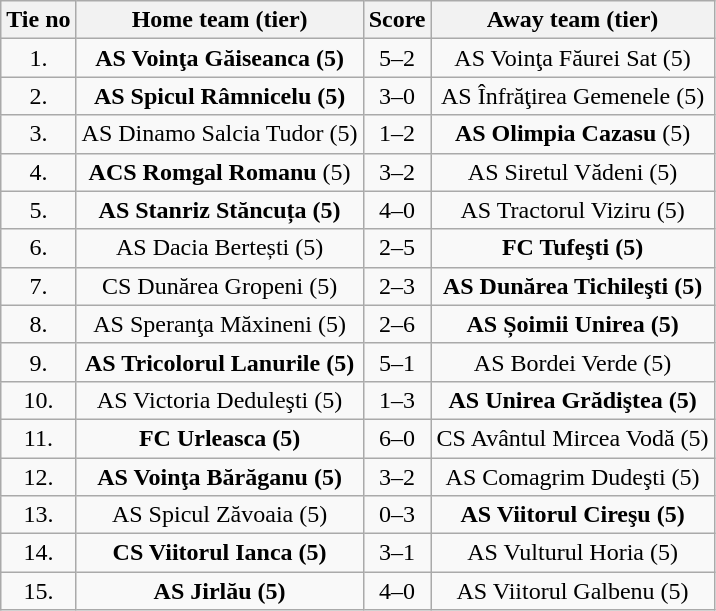<table class="wikitable" style="text-align: center">
<tr>
<th>Tie no</th>
<th>Home team (tier)</th>
<th>Score</th>
<th>Away team (tier)</th>
</tr>
<tr>
<td>1.</td>
<td><strong>AS Voinţa Găiseanca (5)</strong></td>
<td>5–2</td>
<td>AS Voinţa Făurei Sat (5)</td>
</tr>
<tr>
<td>2.</td>
<td><strong>AS Spicul Râmnicelu (5)</strong></td>
<td>3–0</td>
<td>AS Înfrăţirea Gemenele (5)</td>
</tr>
<tr>
<td>3.</td>
<td>AS Dinamo Salcia Tudor (5)</td>
<td>1–2</td>
<td><strong>AS Olimpia Cazasu</strong> (5)</td>
</tr>
<tr>
<td>4.</td>
<td><strong>ACS Romgal Romanu</strong> (5)</td>
<td>3–2</td>
<td>AS Siretul Vădeni (5)</td>
</tr>
<tr>
<td>5.</td>
<td><strong>AS Stanriz Stăncuța (5)</strong></td>
<td>4–0</td>
<td>AS Tractorul Viziru (5)</td>
</tr>
<tr>
<td>6.</td>
<td>AS Dacia Bertești (5)</td>
<td>2–5</td>
<td><strong>FC Tufeşti (5)</strong></td>
</tr>
<tr>
<td>7.</td>
<td>CS Dunărea Gropeni (5)</td>
<td>2–3</td>
<td><strong>AS Dunărea Tichileşti (5)</strong></td>
</tr>
<tr>
<td>8.</td>
<td>AS Speranţa Măxineni (5)</td>
<td>2–6</td>
<td><strong>AS Șoimii Unirea (5)</strong></td>
</tr>
<tr>
<td>9.</td>
<td><strong>AS Tricolorul Lanurile (5)</strong></td>
<td>5–1</td>
<td>AS Bordei Verde (5)</td>
</tr>
<tr>
<td>10.</td>
<td>AS Victoria Deduleşti (5)</td>
<td>1–3</td>
<td><strong>AS Unirea Grădiştea (5)</strong></td>
</tr>
<tr>
<td>11.</td>
<td><strong>FC Urleasca (5)</strong></td>
<td>6–0</td>
<td>CS Avântul Mircea Vodă (5)</td>
</tr>
<tr>
<td>12.</td>
<td><strong>AS Voinţa Bărăganu (5)</strong></td>
<td>3–2</td>
<td>AS Comagrim Dudeşti (5)</td>
</tr>
<tr>
<td>13.</td>
<td>AS Spicul Zăvoaia (5)</td>
<td>0–3</td>
<td><strong>AS Viitorul Cireşu (5)</strong></td>
</tr>
<tr>
<td>14.</td>
<td><strong>CS Viitorul Ianca (5)</strong></td>
<td>3–1</td>
<td>AS Vulturul Horia (5)</td>
</tr>
<tr>
<td>15.</td>
<td><strong>AS Jirlău (5)</strong></td>
<td>4–0</td>
<td>AS Viitorul Galbenu (5)</td>
</tr>
</table>
